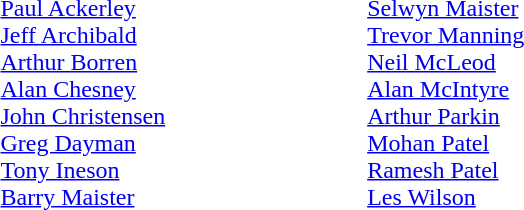<table style="width: 30em;">
<tr>
</tr>
<tr align=left valign=top>
<td><a href='#'>Paul Ackerley</a><br><a href='#'>Jeff Archibald</a><br><a href='#'>Arthur Borren</a><br><a href='#'>Alan Chesney</a><br><a href='#'>John Christensen</a><br><a href='#'>Greg Dayman</a><br><a href='#'>Tony Ineson</a><br><a href='#'>Barry Maister</a></td>
<td><a href='#'>Selwyn Maister</a><br><a href='#'>Trevor Manning</a><br><a href='#'>Neil McLeod</a><br><a href='#'>Alan McIntyre</a><br><a href='#'>Arthur Parkin</a><br><a href='#'>Mohan Patel</a><br><a href='#'>Ramesh Patel</a><br><a href='#'>Les Wilson</a></td>
</tr>
</table>
